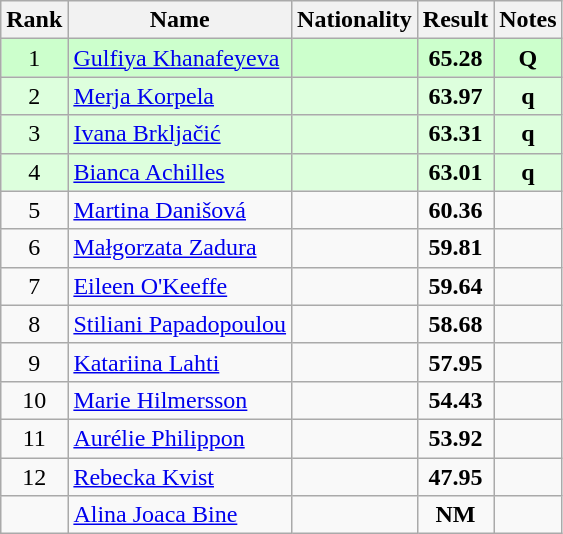<table class="wikitable sortable" style="text-align:center">
<tr>
<th>Rank</th>
<th>Name</th>
<th>Nationality</th>
<th>Result</th>
<th>Notes</th>
</tr>
<tr bgcolor=ccffcc>
<td>1</td>
<td align=left><a href='#'>Gulfiya Khanafeyeva</a></td>
<td align=left></td>
<td><strong>65.28</strong></td>
<td><strong>Q</strong></td>
</tr>
<tr bgcolor=ddffdd>
<td>2</td>
<td align=left><a href='#'>Merja Korpela</a></td>
<td align=left></td>
<td><strong>63.97</strong></td>
<td><strong>q</strong></td>
</tr>
<tr bgcolor=ddffdd>
<td>3</td>
<td align=left><a href='#'>Ivana Brkljačić</a></td>
<td align=left></td>
<td><strong>63.31</strong></td>
<td><strong>q</strong></td>
</tr>
<tr bgcolor=ddffdd>
<td>4</td>
<td align=left><a href='#'>Bianca Achilles</a></td>
<td align=left></td>
<td><strong>63.01</strong></td>
<td><strong>q</strong></td>
</tr>
<tr>
<td>5</td>
<td align=left><a href='#'>Martina Danišová</a></td>
<td align=left></td>
<td><strong>60.36</strong></td>
<td></td>
</tr>
<tr>
<td>6</td>
<td align=left><a href='#'>Małgorzata Zadura</a></td>
<td align=left></td>
<td><strong>59.81</strong></td>
<td></td>
</tr>
<tr>
<td>7</td>
<td align=left><a href='#'>Eileen O'Keeffe</a></td>
<td align=left></td>
<td><strong>59.64</strong></td>
<td></td>
</tr>
<tr>
<td>8</td>
<td align=left><a href='#'>Stiliani Papadopoulou</a></td>
<td align=left></td>
<td><strong>58.68</strong></td>
<td></td>
</tr>
<tr>
<td>9</td>
<td align=left><a href='#'>Katariina Lahti</a></td>
<td align=left></td>
<td><strong>57.95</strong></td>
<td></td>
</tr>
<tr>
<td>10</td>
<td align=left><a href='#'>Marie Hilmersson</a></td>
<td align=left></td>
<td><strong>54.43</strong></td>
<td></td>
</tr>
<tr>
<td>11</td>
<td align=left><a href='#'>Aurélie Philippon</a></td>
<td align=left></td>
<td><strong>53.92</strong></td>
<td></td>
</tr>
<tr>
<td>12</td>
<td align=left><a href='#'>Rebecka Kvist</a></td>
<td align=left></td>
<td><strong>47.95</strong></td>
<td></td>
</tr>
<tr>
<td></td>
<td align=left><a href='#'>Alina Joaca Bine</a></td>
<td align=left></td>
<td><strong>NM</strong></td>
<td></td>
</tr>
</table>
